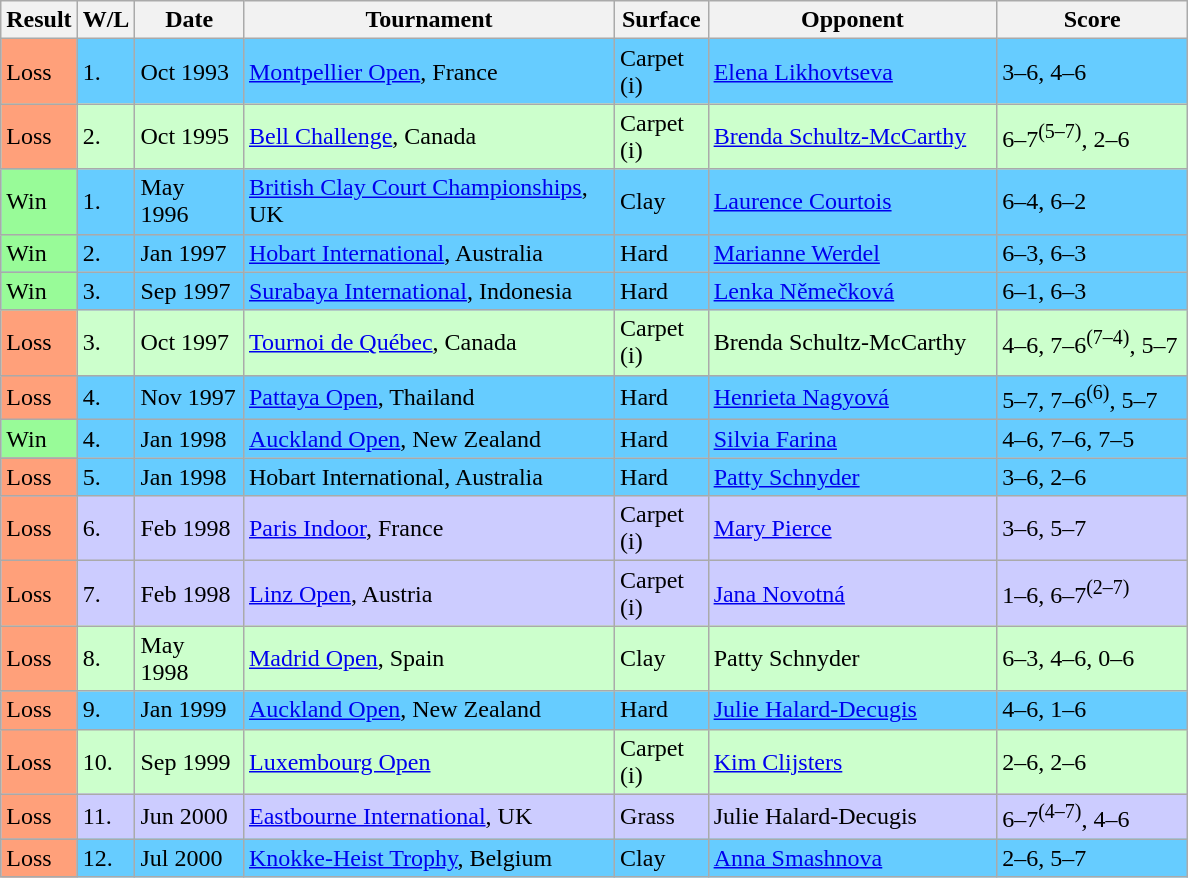<table class="sortable wikitable">
<tr>
<th>Result</th>
<th style="width:30px" class="unsortable">W/L</th>
<th style="width:65px">Date</th>
<th style="width:240px">Tournament</th>
<th style="width:55px">Surface</th>
<th style="width:185px">Opponent</th>
<th style="width:120px" class="unsortable">Score</th>
</tr>
<tr bgcolor="#66CCFF">
<td style="background:#ffa07a;">Loss</td>
<td>1.</td>
<td>Oct 1993</td>
<td><a href='#'>Montpellier Open</a>, France</td>
<td>Carpet (i)</td>
<td> <a href='#'>Elena Likhovtseva</a></td>
<td>3–6, 4–6</td>
</tr>
<tr bgcolor="#CCFFCC">
<td style="background:#ffa07a;">Loss</td>
<td>2.</td>
<td>Oct 1995</td>
<td><a href='#'>Bell Challenge</a>, Canada</td>
<td>Carpet (i)</td>
<td> <a href='#'>Brenda Schultz-McCarthy</a></td>
<td>6–7<sup>(5–7)</sup>, 2–6</td>
</tr>
<tr bgcolor="#66CCFF">
<td style="background:#98fb98;">Win</td>
<td>1.</td>
<td>May 1996</td>
<td><a href='#'>British Clay Court Championships</a>, UK</td>
<td>Clay</td>
<td> <a href='#'>Laurence Courtois</a></td>
<td>6–4, 6–2</td>
</tr>
<tr bgcolor="#66CCFF">
<td style="background:#98fb98;">Win</td>
<td>2.</td>
<td>Jan 1997</td>
<td><a href='#'>Hobart International</a>, Australia</td>
<td>Hard</td>
<td> <a href='#'>Marianne Werdel</a></td>
<td>6–3, 6–3</td>
</tr>
<tr bgcolor="#66CCFF">
<td style="background:#98fb98;">Win</td>
<td>3.</td>
<td>Sep 1997</td>
<td><a href='#'>Surabaya International</a>, Indonesia</td>
<td>Hard</td>
<td> <a href='#'>Lenka Němečková</a></td>
<td>6–1, 6–3</td>
</tr>
<tr bgcolor="#CCFFCC">
<td style="background:#ffa07a;">Loss</td>
<td>3.</td>
<td>Oct 1997</td>
<td><a href='#'>Tournoi de Québec</a>, Canada</td>
<td>Carpet (i)</td>
<td> Brenda Schultz-McCarthy</td>
<td>4–6, 7–6<sup>(7–4)</sup>, 5–7</td>
</tr>
<tr bgcolor="#66CCFF">
<td style="background:#ffa07a;">Loss</td>
<td>4.</td>
<td>Nov 1997</td>
<td><a href='#'>Pattaya Open</a>, Thailand</td>
<td>Hard</td>
<td> <a href='#'>Henrieta Nagyová</a></td>
<td>5–7, 7–6<sup>(6)</sup>, 5–7</td>
</tr>
<tr bgcolor="#66CCFF">
<td style="background:#98fb98;">Win</td>
<td>4.</td>
<td>Jan 1998</td>
<td><a href='#'>Auckland Open</a>, New Zealand</td>
<td>Hard</td>
<td> <a href='#'>Silvia Farina</a></td>
<td>4–6, 7–6, 7–5</td>
</tr>
<tr bgcolor="#66CCFF">
<td style="background:#ffa07a;">Loss</td>
<td>5.</td>
<td>Jan 1998</td>
<td>Hobart International, Australia</td>
<td>Hard</td>
<td> <a href='#'>Patty Schnyder</a></td>
<td>3–6, 2–6</td>
</tr>
<tr bgcolor="#CCCCFF">
<td style="background:#ffa07a;">Loss</td>
<td>6.</td>
<td>Feb 1998</td>
<td><a href='#'>Paris Indoor</a>, France</td>
<td>Carpet (i)</td>
<td> <a href='#'>Mary Pierce</a></td>
<td>3–6, 5–7</td>
</tr>
<tr bgcolor="#CCCCFF">
<td style="background:#ffa07a;">Loss</td>
<td>7.</td>
<td>Feb 1998</td>
<td><a href='#'>Linz Open</a>, Austria</td>
<td>Carpet (i)</td>
<td> <a href='#'>Jana Novotná</a></td>
<td>1–6, 6–7<sup>(2–7)</sup></td>
</tr>
<tr bgcolor="#CCFFCC">
<td style="background:#ffa07a;">Loss</td>
<td>8.</td>
<td>May 1998</td>
<td><a href='#'>Madrid Open</a>, Spain</td>
<td>Clay</td>
<td> Patty Schnyder</td>
<td>6–3, 4–6, 0–6</td>
</tr>
<tr bgcolor="#66CCFF">
<td style="background:#ffa07a;">Loss</td>
<td>9.</td>
<td>Jan 1999</td>
<td><a href='#'>Auckland Open</a>, New Zealand</td>
<td>Hard</td>
<td> <a href='#'>Julie Halard-Decugis</a></td>
<td>4–6, 1–6</td>
</tr>
<tr bgcolor="#CCFFCC">
<td style="background:#ffa07a;">Loss</td>
<td>10.</td>
<td>Sep 1999</td>
<td><a href='#'>Luxembourg Open</a></td>
<td>Carpet (i)</td>
<td> <a href='#'>Kim Clijsters</a></td>
<td>2–6, 2–6</td>
</tr>
<tr bgcolor="#CCCCFF">
<td style="background:#ffa07a;">Loss</td>
<td>11.</td>
<td>Jun 2000</td>
<td><a href='#'>Eastbourne International</a>, UK</td>
<td>Grass</td>
<td> Julie Halard-Decugis</td>
<td>6–7<sup>(4–7)</sup>, 4–6</td>
</tr>
<tr bgcolor="#66CCFF">
<td style="background:#ffa07a;">Loss</td>
<td>12.</td>
<td>Jul 2000</td>
<td><a href='#'>Knokke-Heist Trophy</a>, Belgium</td>
<td>Clay</td>
<td> <a href='#'>Anna Smashnova</a></td>
<td>2–6, 5–7</td>
</tr>
</table>
